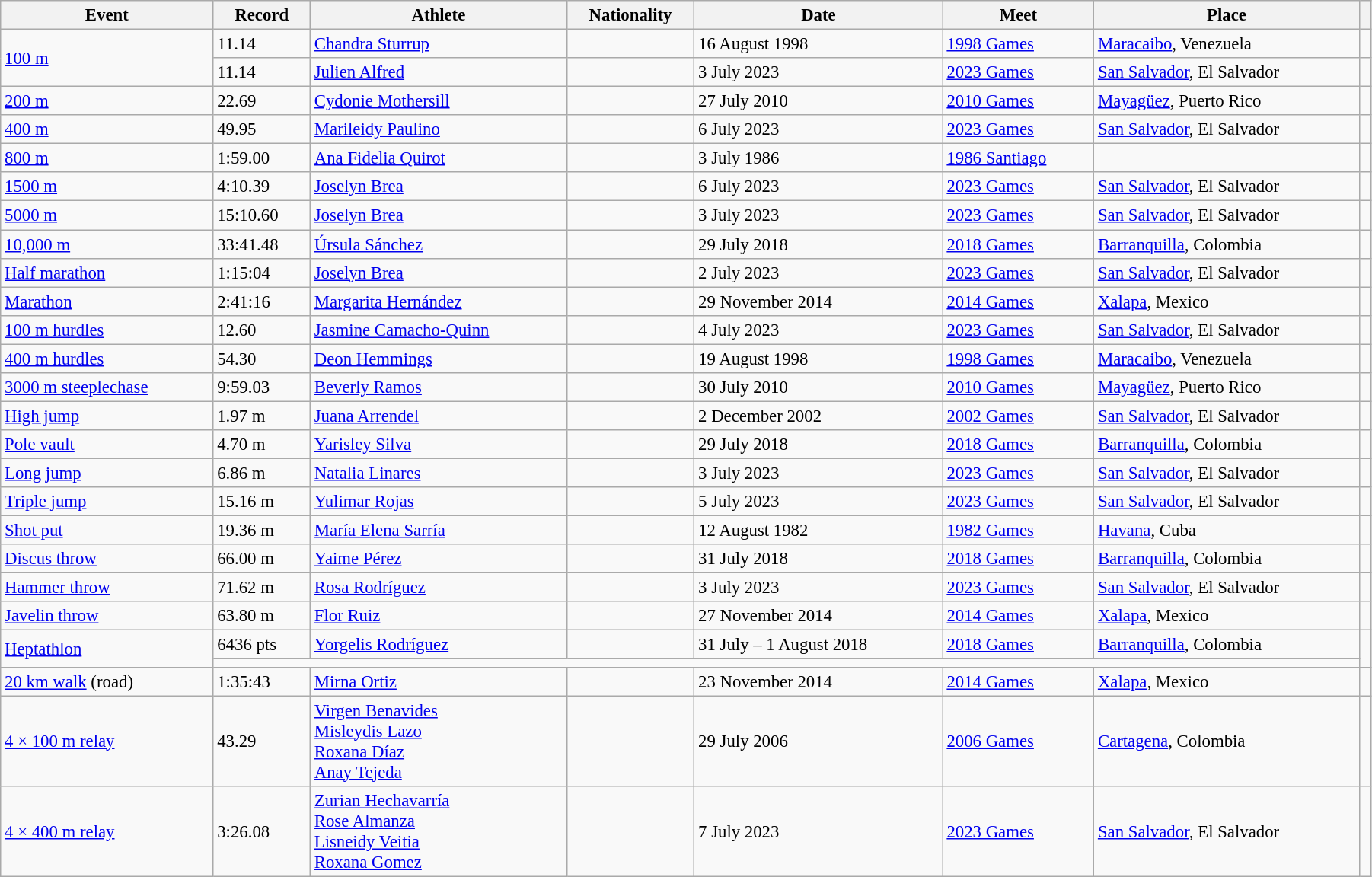<table class="wikitable" style="font-size:95%; width: 95%;">
<tr>
<th>Event</th>
<th>Record</th>
<th>Athlete</th>
<th>Nationality</th>
<th>Date</th>
<th>Meet</th>
<th>Place</th>
<th></th>
</tr>
<tr>
<td rowspan=2><a href='#'>100 m</a></td>
<td>11.14 </td>
<td><a href='#'>Chandra Sturrup</a></td>
<td></td>
<td>16 August 1998</td>
<td><a href='#'>1998 Games</a></td>
<td><a href='#'>Maracaibo</a>, Venezuela</td>
<td></td>
</tr>
<tr>
<td>11.14 </td>
<td><a href='#'>Julien Alfred</a></td>
<td></td>
<td>3 July 2023</td>
<td><a href='#'>2023 Games</a></td>
<td><a href='#'>San Salvador</a>, El Salvador</td>
<td></td>
</tr>
<tr>
<td><a href='#'>200 m</a></td>
<td>22.69 </td>
<td><a href='#'>Cydonie Mothersill</a></td>
<td></td>
<td>27 July 2010</td>
<td><a href='#'>2010 Games</a></td>
<td><a href='#'>Mayagüez</a>, Puerto Rico</td>
<td></td>
</tr>
<tr>
<td><a href='#'>400 m</a></td>
<td>49.95</td>
<td><a href='#'>Marileidy Paulino</a></td>
<td></td>
<td>6 July 2023</td>
<td><a href='#'>2023 Games</a></td>
<td><a href='#'>San Salvador</a>, El Salvador</td>
<td></td>
</tr>
<tr>
<td><a href='#'>800 m</a></td>
<td>1:59.00</td>
<td><a href='#'>Ana Fidelia Quirot</a></td>
<td></td>
<td>3 July 1986</td>
<td><a href='#'>1986 Santiago</a></td>
<td></td>
</tr>
<tr>
<td><a href='#'>1500 m</a></td>
<td>4:10.39</td>
<td><a href='#'>Joselyn Brea</a></td>
<td></td>
<td>6 July 2023</td>
<td><a href='#'>2023 Games</a></td>
<td><a href='#'>San Salvador</a>, El Salvador</td>
<td></td>
</tr>
<tr>
<td><a href='#'>5000 m</a></td>
<td>15:10.60</td>
<td><a href='#'>Joselyn Brea</a></td>
<td></td>
<td>3 July 2023</td>
<td><a href='#'>2023 Games</a></td>
<td><a href='#'>San Salvador</a>, El Salvador</td>
<td></td>
</tr>
<tr>
<td><a href='#'>10,000 m</a></td>
<td>33:41.48</td>
<td><a href='#'>Úrsula Sánchez</a></td>
<td></td>
<td>29 July 2018</td>
<td><a href='#'>2018 Games</a></td>
<td><a href='#'>Barranquilla</a>, Colombia</td>
<td></td>
</tr>
<tr>
<td><a href='#'>Half marathon</a></td>
<td>1:15:04</td>
<td><a href='#'>Joselyn Brea</a></td>
<td></td>
<td>2 July 2023</td>
<td><a href='#'>2023 Games</a></td>
<td><a href='#'>San Salvador</a>, El Salvador</td>
<td></td>
</tr>
<tr>
<td><a href='#'>Marathon</a></td>
<td>2:41:16</td>
<td><a href='#'>Margarita Hernández</a></td>
<td></td>
<td>29 November 2014</td>
<td><a href='#'>2014 Games</a></td>
<td><a href='#'>Xalapa</a>, Mexico</td>
<td></td>
</tr>
<tr>
<td><a href='#'>100 m hurdles</a></td>
<td>12.60 </td>
<td><a href='#'>Jasmine Camacho-Quinn</a></td>
<td></td>
<td>4 July 2023</td>
<td><a href='#'>2023 Games</a></td>
<td><a href='#'>San Salvador</a>, El Salvador</td>
<td></td>
</tr>
<tr>
<td><a href='#'>400 m hurdles</a></td>
<td>54.30</td>
<td><a href='#'>Deon Hemmings</a></td>
<td></td>
<td>19 August 1998</td>
<td><a href='#'>1998 Games</a></td>
<td><a href='#'>Maracaibo</a>, Venezuela</td>
<td></td>
</tr>
<tr>
<td><a href='#'>3000 m steeplechase</a></td>
<td>9:59.03</td>
<td><a href='#'>Beverly Ramos</a></td>
<td></td>
<td>30 July 2010</td>
<td><a href='#'>2010 Games</a></td>
<td><a href='#'>Mayagüez</a>, Puerto Rico</td>
<td></td>
</tr>
<tr>
<td><a href='#'>High jump</a></td>
<td>1.97 m</td>
<td><a href='#'>Juana Arrendel</a></td>
<td></td>
<td>2 December 2002</td>
<td><a href='#'>2002 Games</a></td>
<td><a href='#'>San Salvador</a>, El Salvador</td>
<td></td>
</tr>
<tr>
<td><a href='#'>Pole vault</a></td>
<td>4.70 m</td>
<td><a href='#'>Yarisley Silva</a></td>
<td></td>
<td>29 July 2018</td>
<td><a href='#'>2018 Games</a></td>
<td><a href='#'>Barranquilla</a>, Colombia</td>
<td></td>
</tr>
<tr>
<td><a href='#'>Long jump</a></td>
<td>6.86 m </td>
<td><a href='#'>Natalia Linares</a></td>
<td></td>
<td>3 July 2023</td>
<td><a href='#'>2023 Games</a></td>
<td><a href='#'>San Salvador</a>, El Salvador</td>
<td></td>
</tr>
<tr>
<td><a href='#'>Triple jump</a></td>
<td>15.16 m </td>
<td><a href='#'>Yulimar Rojas</a></td>
<td></td>
<td>5 July 2023</td>
<td><a href='#'>2023 Games</a></td>
<td><a href='#'>San Salvador</a>, El Salvador</td>
<td></td>
</tr>
<tr>
<td><a href='#'>Shot put</a></td>
<td>19.36 m</td>
<td><a href='#'>María Elena Sarría</a></td>
<td></td>
<td>12 August 1982</td>
<td><a href='#'>1982 Games</a></td>
<td><a href='#'>Havana</a>, Cuba</td>
<td></td>
</tr>
<tr>
<td><a href='#'>Discus throw</a></td>
<td>66.00 m</td>
<td><a href='#'>Yaime Pérez</a></td>
<td></td>
<td>31 July 2018</td>
<td><a href='#'>2018 Games</a></td>
<td><a href='#'>Barranquilla</a>, Colombia</td>
<td></td>
</tr>
<tr>
<td><a href='#'>Hammer throw</a></td>
<td>71.62 m</td>
<td><a href='#'>Rosa Rodríguez</a></td>
<td></td>
<td>3 July 2023</td>
<td><a href='#'>2023 Games</a></td>
<td><a href='#'>San Salvador</a>, El Salvador</td>
<td></td>
</tr>
<tr>
<td><a href='#'>Javelin throw</a></td>
<td>63.80 m </td>
<td><a href='#'>Flor Ruiz</a></td>
<td></td>
<td>27 November 2014</td>
<td><a href='#'>2014 Games</a></td>
<td><a href='#'>Xalapa</a>, Mexico</td>
<td></td>
</tr>
<tr>
<td rowspan=2><a href='#'>Heptathlon</a></td>
<td>6436 pts</td>
<td><a href='#'>Yorgelis Rodríguez</a></td>
<td></td>
<td>31 July – 1 August 2018</td>
<td><a href='#'>2018 Games</a></td>
<td><a href='#'>Barranquilla</a>, Colombia</td>
<td rowspan=2></td>
</tr>
<tr>
<td colspan=6></td>
</tr>
<tr>
<td><a href='#'>20 km walk</a> (road)</td>
<td>1:35:43 </td>
<td><a href='#'>Mirna Ortiz</a></td>
<td></td>
<td>23 November 2014</td>
<td><a href='#'>2014 Games</a></td>
<td><a href='#'>Xalapa</a>, Mexico</td>
<td></td>
</tr>
<tr>
<td><a href='#'>4 × 100 m relay</a></td>
<td>43.29</td>
<td><a href='#'>Virgen Benavides</a> <br> <a href='#'>Misleydis Lazo</a> <br> <a href='#'>Roxana Díaz</a> <br> <a href='#'>Anay Tejeda</a></td>
<td></td>
<td>29 July 2006</td>
<td><a href='#'>2006 Games</a></td>
<td><a href='#'>Cartagena</a>, Colombia</td>
<td></td>
</tr>
<tr>
<td><a href='#'>4 × 400 m relay</a></td>
<td>3:26.08</td>
<td><a href='#'>Zurian Hechavarría</a><br><a href='#'>Rose Almanza</a><br><a href='#'>Lisneidy Veitia</a><br><a href='#'>Roxana Gomez</a></td>
<td></td>
<td>7 July 2023</td>
<td><a href='#'>2023 Games</a></td>
<td><a href='#'>San Salvador</a>, El Salvador</td>
<td></td>
</tr>
</table>
